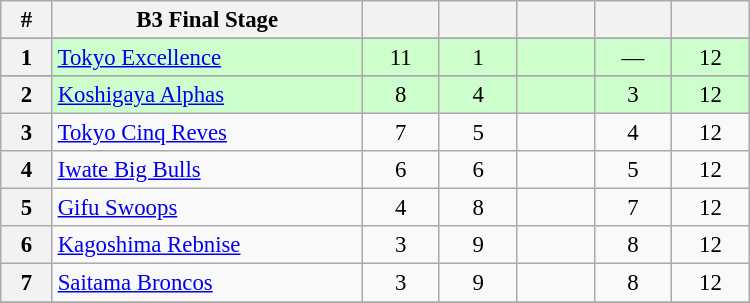<table class="wikitable" width="500" style="font-size:95%; text-align:center">
<tr>
<th width="5%">#</th>
<th width="30%">B3 Final Stage</th>
<th width="7.5%"></th>
<th width="7.5%"></th>
<th width="7.5%"></th>
<th width="7.5%"></th>
<th width="7.5%"></th>
</tr>
<tr>
</tr>
<tr bgcolor=#ccffcc>
<th>1</th>
<td style="text-align:left;"><a href='#'>Tokyo Excellence</a></td>
<td>11</td>
<td>1</td>
<td></td>
<td>—</td>
<td>12</td>
</tr>
<tr>
</tr>
<tr bgcolor=#ccffcc>
<th>2</th>
<td style="text-align:left;"><a href='#'>Koshigaya Alphas</a></td>
<td>8</td>
<td>4</td>
<td></td>
<td>3</td>
<td>12</td>
</tr>
<tr>
<th>3</th>
<td style="text-align:left;"><a href='#'>Tokyo Cinq Reves</a></td>
<td>7</td>
<td>5</td>
<td></td>
<td>4</td>
<td>12</td>
</tr>
<tr>
<th>4</th>
<td style="text-align:left;"><a href='#'>Iwate Big Bulls</a></td>
<td>6</td>
<td>6</td>
<td></td>
<td>5</td>
<td>12</td>
</tr>
<tr>
<th>5</th>
<td style="text-align:left;"><a href='#'>Gifu Swoops</a></td>
<td>4</td>
<td>8</td>
<td></td>
<td>7</td>
<td>12</td>
</tr>
<tr>
<th>6</th>
<td style="text-align:left;"><a href='#'>Kagoshima Rebnise</a></td>
<td>3</td>
<td>9</td>
<td></td>
<td>8</td>
<td>12</td>
</tr>
<tr>
<th>7</th>
<td style="text-align:left;"><a href='#'>Saitama Broncos</a></td>
<td>3</td>
<td>9</td>
<td></td>
<td>8</td>
<td>12</td>
</tr>
<tr>
</tr>
</table>
